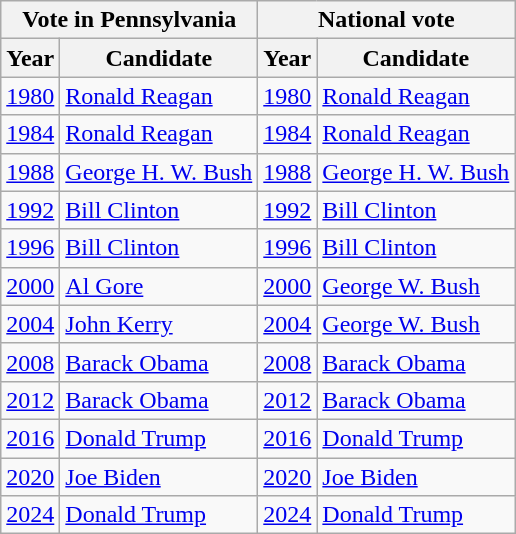<table class="wikitable">
<tr>
<th colspan=2>Vote in Pennsylvania</th>
<th colspan=2>National vote</th>
</tr>
<tr>
<th>Year</th>
<th>Candidate</th>
<th>Year</th>
<th>Candidate</th>
</tr>
<tr>
<td><a href='#'>1980</a></td>
<td><a href='#'>Ronald Reagan</a></td>
<td><a href='#'>1980</a></td>
<td><a href='#'>Ronald Reagan</a></td>
</tr>
<tr>
<td><a href='#'>1984</a></td>
<td><a href='#'>Ronald Reagan</a></td>
<td><a href='#'>1984</a></td>
<td><a href='#'>Ronald Reagan</a></td>
</tr>
<tr>
<td><a href='#'>1988</a></td>
<td><a href='#'>George H. W. Bush</a></td>
<td><a href='#'>1988</a></td>
<td><a href='#'>George H. W. Bush</a></td>
</tr>
<tr>
<td><a href='#'>1992</a></td>
<td><a href='#'>Bill Clinton</a></td>
<td><a href='#'>1992</a></td>
<td><a href='#'>Bill Clinton</a></td>
</tr>
<tr>
<td><a href='#'>1996</a></td>
<td><a href='#'>Bill Clinton</a></td>
<td><a href='#'>1996</a></td>
<td><a href='#'>Bill Clinton</a></td>
</tr>
<tr>
<td><a href='#'>2000</a></td>
<td><a href='#'>Al Gore</a></td>
<td><a href='#'>2000</a></td>
<td><a href='#'>George W. Bush</a></td>
</tr>
<tr>
<td><a href='#'>2004</a></td>
<td><a href='#'>John Kerry</a></td>
<td><a href='#'>2004</a></td>
<td><a href='#'>George W. Bush</a></td>
</tr>
<tr>
<td><a href='#'>2008</a></td>
<td><a href='#'>Barack Obama</a></td>
<td><a href='#'>2008</a></td>
<td><a href='#'>Barack Obama</a></td>
</tr>
<tr>
<td><a href='#'>2012</a></td>
<td><a href='#'>Barack Obama</a></td>
<td><a href='#'>2012</a></td>
<td><a href='#'>Barack Obama</a></td>
</tr>
<tr>
<td><a href='#'>2016</a></td>
<td><a href='#'>Donald Trump</a></td>
<td><a href='#'>2016</a></td>
<td><a href='#'>Donald Trump</a></td>
</tr>
<tr>
<td><a href='#'>2020</a></td>
<td><a href='#'>Joe Biden</a></td>
<td><a href='#'>2020</a></td>
<td><a href='#'>Joe Biden</a></td>
</tr>
<tr>
<td><a href='#'>2024</a></td>
<td><a href='#'>Donald Trump</a></td>
<td><a href='#'>2024</a></td>
<td><a href='#'>Donald Trump</a></td>
</tr>
</table>
